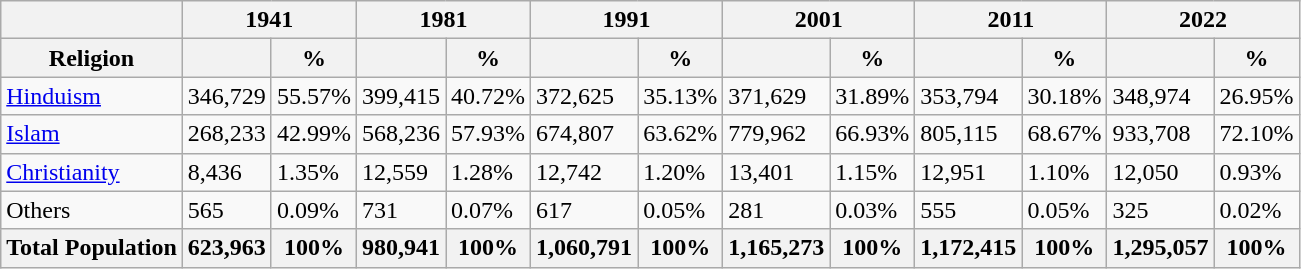<table class="wikitable sortable">
<tr>
<th></th>
<th colspan="2">1941</th>
<th colspan="2">1981</th>
<th colspan="2">1991</th>
<th colspan="2">2001</th>
<th colspan="2">2011</th>
<th colspan="2">2022</th>
</tr>
<tr>
<th>Religion</th>
<th></th>
<th>%</th>
<th></th>
<th>%</th>
<th></th>
<th>%</th>
<th></th>
<th>%</th>
<th></th>
<th>%</th>
<th></th>
<th>%</th>
</tr>
<tr>
<td><a href='#'>Hinduism</a> </td>
<td>346,729</td>
<td>55.57%</td>
<td>399,415</td>
<td>40.72%</td>
<td>372,625</td>
<td>35.13%</td>
<td>371,629</td>
<td>31.89%</td>
<td>353,794</td>
<td>30.18%</td>
<td>348,974</td>
<td>26.95%</td>
</tr>
<tr>
<td><a href='#'>Islam</a> </td>
<td>268,233</td>
<td>42.99%</td>
<td>568,236</td>
<td>57.93%</td>
<td>674,807</td>
<td>63.62%</td>
<td>779,962</td>
<td>66.93%</td>
<td>805,115</td>
<td>68.67%</td>
<td>933,708</td>
<td>72.10%</td>
</tr>
<tr>
<td><a href='#'>Christianity</a> </td>
<td>8,436</td>
<td>1.35%</td>
<td>12,559</td>
<td>1.28%</td>
<td>12,742</td>
<td>1.20%</td>
<td>13,401</td>
<td>1.15%</td>
<td>12,951</td>
<td>1.10%</td>
<td>12,050</td>
<td>0.93%</td>
</tr>
<tr>
<td>Others </td>
<td>565</td>
<td>0.09%</td>
<td>731</td>
<td>0.07%</td>
<td>617</td>
<td>0.05%</td>
<td>281</td>
<td>0.03%</td>
<td>555</td>
<td>0.05%</td>
<td>325</td>
<td>0.02%</td>
</tr>
<tr>
<th>Total Population</th>
<th>623,963</th>
<th>100%</th>
<th><strong>980,941</strong></th>
<th>100%</th>
<th>1,060,791</th>
<th>100%</th>
<th>1,165,273</th>
<th>100%</th>
<th>1,172,415</th>
<th>100%</th>
<th>1,295,057</th>
<th>100%</th>
</tr>
</table>
